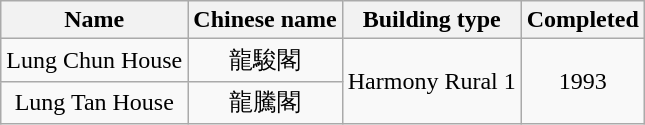<table class="wikitable" style="text-align: center">
<tr>
<th>Name</th>
<th>Chinese name</th>
<th>Building type</th>
<th>Completed</th>
</tr>
<tr>
<td>Lung Chun House</td>
<td>龍駿閣</td>
<td rowspan="2">Harmony Rural 1</td>
<td rowspan="2">1993</td>
</tr>
<tr>
<td>Lung Tan House</td>
<td>龍騰閣</td>
</tr>
</table>
